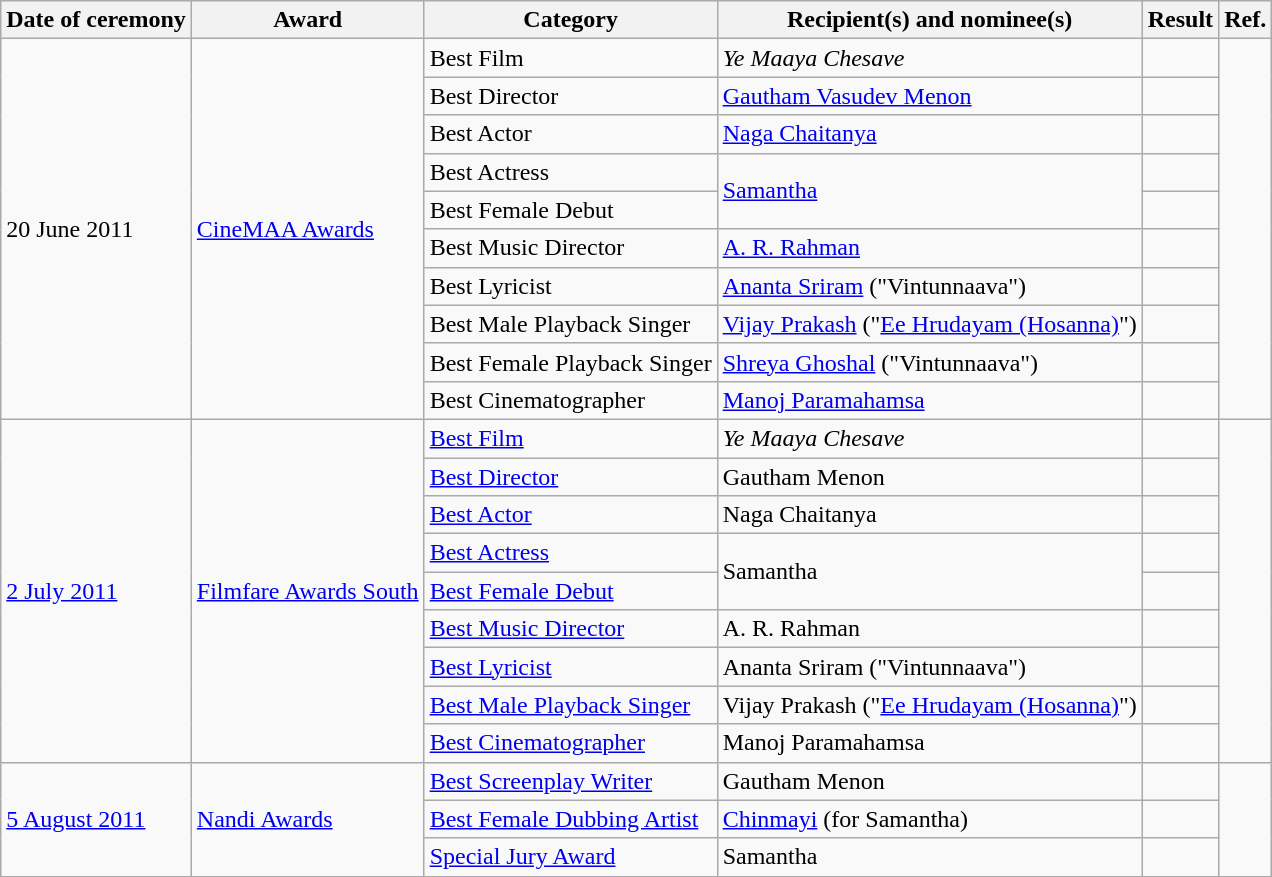<table class="wikitable sortable">
<tr>
<th>Date of ceremony</th>
<th>Award</th>
<th>Category</th>
<th>Recipient(s) and nominee(s)</th>
<th>Result</th>
<th>Ref.</th>
</tr>
<tr>
<td rowspan="10">20 June 2011</td>
<td rowspan="10"><a href='#'>CineMAA Awards</a></td>
<td>Best Film</td>
<td><em>Ye Maaya Chesave</em></td>
<td></td>
<td rowspan="10"></td>
</tr>
<tr>
<td>Best Director</td>
<td><a href='#'>Gautham Vasudev Menon</a></td>
<td></td>
</tr>
<tr>
<td>Best Actor</td>
<td><a href='#'>Naga Chaitanya</a></td>
<td></td>
</tr>
<tr>
<td>Best Actress</td>
<td rowspan="2"><a href='#'>Samantha</a></td>
<td></td>
</tr>
<tr>
<td>Best Female Debut</td>
<td></td>
</tr>
<tr>
<td>Best Music Director</td>
<td><a href='#'>A. R. Rahman</a></td>
<td></td>
</tr>
<tr>
<td>Best Lyricist</td>
<td><a href='#'>Ananta Sriram</a> ("Vintunnaava")</td>
<td></td>
</tr>
<tr>
<td>Best Male Playback Singer</td>
<td><a href='#'>Vijay Prakash</a> ("<a href='#'>Ee Hrudayam (Hosanna)</a>")</td>
<td></td>
</tr>
<tr>
<td>Best Female Playback Singer</td>
<td><a href='#'>Shreya Ghoshal</a> ("Vintunnaava")</td>
<td></td>
</tr>
<tr>
<td>Best Cinematographer</td>
<td><a href='#'>Manoj Paramahamsa</a></td>
<td></td>
</tr>
<tr>
<td rowspan="9"><a href='#'>2 July 2011</a></td>
<td rowspan="9"><a href='#'>Filmfare Awards South</a></td>
<td><a href='#'>Best Film</a></td>
<td><em>Ye Maaya Chesave</em></td>
<td></td>
<td rowspan="9"></td>
</tr>
<tr>
<td><a href='#'>Best Director</a></td>
<td>Gautham Menon</td>
<td></td>
</tr>
<tr>
<td><a href='#'>Best Actor</a></td>
<td>Naga Chaitanya</td>
<td></td>
</tr>
<tr>
<td><a href='#'>Best Actress</a></td>
<td rowspan="2">Samantha</td>
<td></td>
</tr>
<tr>
<td><a href='#'>Best Female Debut</a></td>
<td></td>
</tr>
<tr>
<td><a href='#'>Best Music Director</a></td>
<td>A. R. Rahman</td>
<td></td>
</tr>
<tr>
<td><a href='#'>Best Lyricist</a></td>
<td>Ananta Sriram ("Vintunnaava")</td>
<td></td>
</tr>
<tr>
<td><a href='#'>Best Male Playback Singer</a></td>
<td>Vijay Prakash ("<a href='#'>Ee Hrudayam (Hosanna)</a>")</td>
<td></td>
</tr>
<tr>
<td><a href='#'>Best Cinematographer</a></td>
<td>Manoj Paramahamsa</td>
<td></td>
</tr>
<tr>
<td rowspan="3"><a href='#'>5 August 2011</a></td>
<td rowspan="3"><a href='#'>Nandi Awards</a></td>
<td><a href='#'>Best Screenplay Writer</a></td>
<td>Gautham Menon</td>
<td></td>
<td rowspan="3"></td>
</tr>
<tr>
<td><a href='#'>Best Female Dubbing Artist</a></td>
<td><a href='#'>Chinmayi</a> (for Samantha)</td>
<td></td>
</tr>
<tr>
<td><a href='#'>Special Jury Award</a></td>
<td>Samantha</td>
<td></td>
</tr>
</table>
